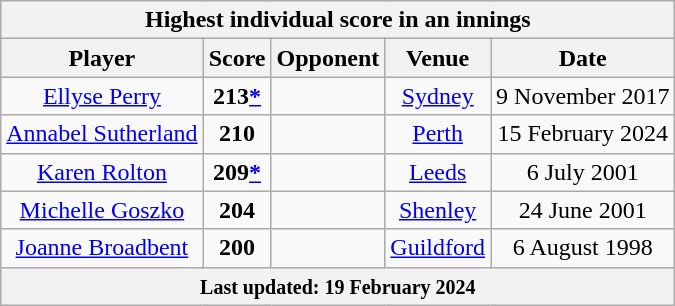<table class="wikitable" style="text-align: center;">
<tr>
<th colspan=5>Highest individual score in an innings</th>
</tr>
<tr>
<th>Player</th>
<th>Score</th>
<th>Opponent</th>
<th>Venue</th>
<th>Date</th>
</tr>
<tr>
<td><a href='#'>Ellyse Perry</a></td>
<td><strong>213<a href='#'>*</a></strong></td>
<td></td>
<td><a href='#'>Sydney</a></td>
<td>9 November 2017</td>
</tr>
<tr>
<td><a href='#'>Annabel Sutherland</a></td>
<td><strong>210</strong></td>
<td></td>
<td><a href='#'>Perth</a></td>
<td>15 February 2024</td>
</tr>
<tr>
<td><a href='#'>Karen Rolton</a></td>
<td><strong>209<a href='#'>*</a></strong></td>
<td></td>
<td><a href='#'>Leeds</a></td>
<td>6 July 2001</td>
</tr>
<tr>
<td><a href='#'>Michelle Goszko</a></td>
<td><strong>204</strong></td>
<td></td>
<td><a href='#'>Shenley</a></td>
<td>24 June 2001</td>
</tr>
<tr>
<td><a href='#'>Joanne Broadbent</a></td>
<td><strong>200</strong></td>
<td></td>
<td><a href='#'>Guildford</a></td>
<td>6 August 1998</td>
</tr>
<tr>
<th colspan=5><small>Last updated: 19 February 2024</small></th>
</tr>
</table>
